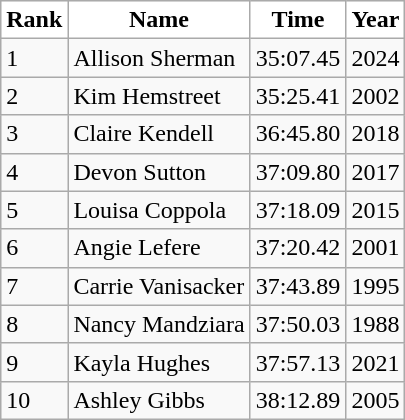<table class="wikitable">
<tr>
<th style="background:white">Rank</th>
<th style="background:white">Name</th>
<th style="background:white">Time</th>
<th style="background:white">Year</th>
</tr>
<tr>
<td>1</td>
<td>Allison Sherman</td>
<td>35:07.45</td>
<td>2024</td>
</tr>
<tr>
<td>2</td>
<td>Kim Hemstreet</td>
<td>35:25.41</td>
<td>2002</td>
</tr>
<tr>
<td>3</td>
<td>Claire Kendell</td>
<td>36:45.80</td>
<td>2018</td>
</tr>
<tr>
<td>4</td>
<td>Devon Sutton</td>
<td>37:09.80</td>
<td>2017</td>
</tr>
<tr>
<td>5</td>
<td>Louisa Coppola</td>
<td>37:18.09</td>
<td>2015</td>
</tr>
<tr>
<td>6</td>
<td>Angie Lefere</td>
<td>37:20.42</td>
<td>2001</td>
</tr>
<tr>
<td>7</td>
<td>Carrie Vanisacker</td>
<td>37:43.89</td>
<td>1995</td>
</tr>
<tr>
<td>8</td>
<td>Nancy Mandziara</td>
<td>37:50.03</td>
<td>1988</td>
</tr>
<tr>
<td>9</td>
<td>Kayla Hughes</td>
<td>37:57.13</td>
<td>2021</td>
</tr>
<tr>
<td>10</td>
<td>Ashley Gibbs</td>
<td>38:12.89</td>
<td>2005</td>
</tr>
</table>
